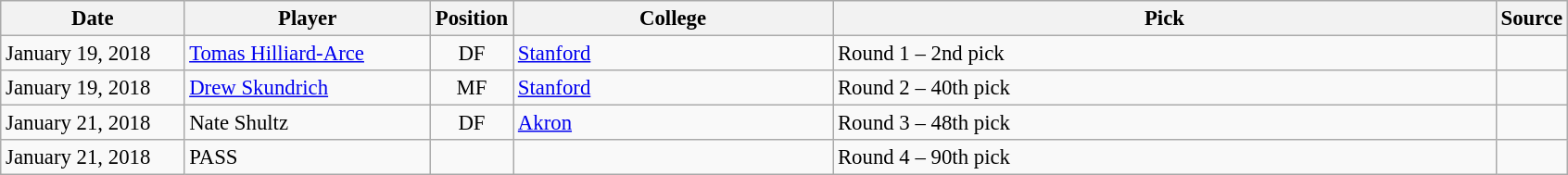<table class="wikitable" style="text-align:left; font-size:95%;">
<tr>
<th style="background:; width:125px;">Date</th>
<th style="background:; width:170px;">Player</th>
<th style="background:; width:50px;">Position</th>
<th style="background:; width:223px;">College</th>
<th style="background:; width:470px;">Pick</th>
<th style="background:; width:30px;">Source</th>
</tr>
<tr>
<td>January 19, 2018</td>
<td> <a href='#'>Tomas Hilliard-Arce</a></td>
<td align=center>DF</td>
<td><a href='#'>Stanford</a></td>
<td>Round 1 – 2nd pick</td>
<td align=center></td>
</tr>
<tr>
<td>January 19, 2018</td>
<td> <a href='#'>Drew Skundrich</a></td>
<td align=center>MF</td>
<td><a href='#'>Stanford</a></td>
<td>Round 2 – 40th pick</td>
<td align=center></td>
</tr>
<tr>
<td>January 21, 2018</td>
<td> Nate Shultz</td>
<td align=center>DF</td>
<td><a href='#'>Akron</a></td>
<td>Round 3 – 48th pick</td>
<td align=center></td>
</tr>
<tr>
<td>January 21, 2018</td>
<td>PASS</td>
<td align=center></td>
<td></td>
<td>Round 4 – 90th pick</td>
<td align=center></td>
</tr>
</table>
